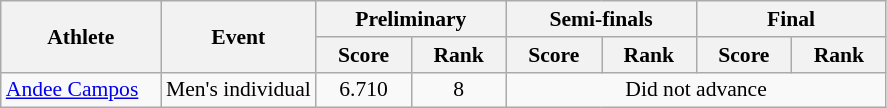<table class="wikitable" style="font-size:90%; text-align:center">
<tr>
<th rowspan="2" width="100">Athlete</th>
<th rowspan="2">Event</th>
<th colspan="2" width="120">Preliminary</th>
<th colspan="2" width="120">Semi-finals</th>
<th colspan="2" width="120">Final</th>
</tr>
<tr>
<th>Score</th>
<th>Rank</th>
<th>Score</th>
<th>Rank</th>
<th>Score</th>
<th>Rank</th>
</tr>
<tr>
<td align="left"><a href='#'>Andee Campos</a></td>
<td align="left">Men's individual</td>
<td>6.710</td>
<td>8</td>
<td colspan=4>Did not advance</td>
</tr>
</table>
